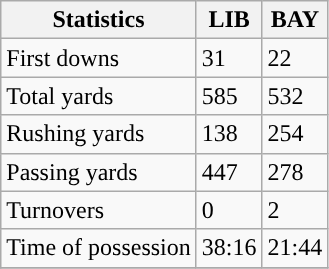<table class="wikitable">
<tr>
<th>Statistics</th>
<th>LIB</th>
<th>BAY</th>
</tr>
<tr>
<td>First downs</td>
<td>31</td>
<td>22</td>
</tr>
<tr>
<td>Total yards</td>
<td>585</td>
<td>532</td>
</tr>
<tr>
<td>Rushing yards</td>
<td>138</td>
<td>254</td>
</tr>
<tr>
<td>Passing yards</td>
<td>447</td>
<td>278</td>
</tr>
<tr>
<td>Turnovers</td>
<td>0</td>
<td>2</td>
</tr>
<tr>
<td>Time of possession</td>
<td>38:16</td>
<td>21:44</td>
</tr>
<tr>
</tr>
</table>
